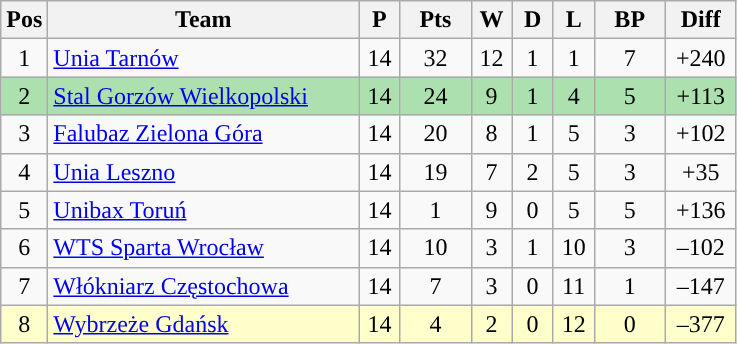<table class="wikitable" style="font-size: 100%">
<tr>
<th width=20>Pos</th>
<th width=200>Team</th>
<th width=20>P</th>
<th width=40>Pts</th>
<th width=20>W</th>
<th width=20>D</th>
<th width=20>L</th>
<th width=40>BP</th>
<th width=40>Diff</th>
</tr>
<tr align=center>
<td>1</td>
<td align="left"><a href='#'>Unia Tarnów</a></td>
<td>14</td>
<td>32</td>
<td>12</td>
<td>1</td>
<td>1</td>
<td>7</td>
<td>+240</td>
</tr>
<tr align=center style="background:#ACE1AF;">
<td>2</td>
<td align="left"><a href='#'>Stal Gorzów Wielkopolski</a></td>
<td>14</td>
<td>24</td>
<td>9</td>
<td>1</td>
<td>4</td>
<td>5</td>
<td>+113</td>
</tr>
<tr align=center>
<td>3</td>
<td align="left"><a href='#'>Falubaz Zielona Góra</a></td>
<td>14</td>
<td>20</td>
<td>8</td>
<td>1</td>
<td>5</td>
<td>3</td>
<td>+102</td>
</tr>
<tr align=center>
<td>4</td>
<td align="left"><a href='#'>Unia Leszno</a></td>
<td>14</td>
<td>19</td>
<td>7</td>
<td>2</td>
<td>5</td>
<td>3</td>
<td>+35</td>
</tr>
<tr align=center>
<td>5</td>
<td align="left"><a href='#'>Unibax Toruń</a></td>
<td>14</td>
<td>1</td>
<td>9</td>
<td>0</td>
<td>5</td>
<td>5</td>
<td>+136</td>
</tr>
<tr align=center>
<td>6</td>
<td align="left"><a href='#'>WTS Sparta Wrocław</a></td>
<td>14</td>
<td>10</td>
<td>3</td>
<td>1</td>
<td>10</td>
<td>3</td>
<td>–102</td>
</tr>
<tr align=center>
<td>7</td>
<td align="left"><a href='#'>Włókniarz Częstochowa</a></td>
<td>14</td>
<td>7</td>
<td>3</td>
<td>0</td>
<td>11</td>
<td>1</td>
<td>–147</td>
</tr>
<tr align=center style="background: #ffffcc;">
<td>8</td>
<td align="left"><a href='#'>Wybrzeże Gdańsk</a></td>
<td>14</td>
<td>4</td>
<td>2</td>
<td>0</td>
<td>12</td>
<td>0</td>
<td>–377</td>
</tr>
</table>
